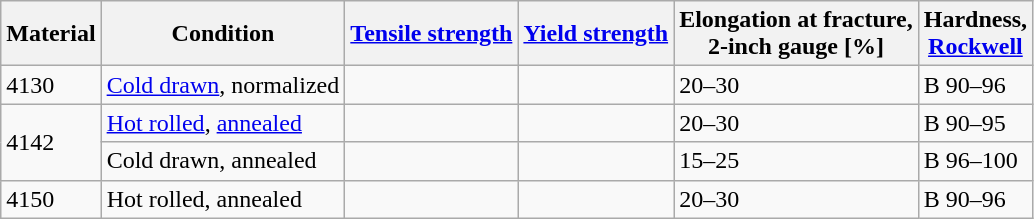<table class="wikitable" border="1">
<tr>
<th>Material</th>
<th>Condition</th>
<th><a href='#'>Tensile strength</a></th>
<th><a href='#'>Yield strength</a></th>
<th>Elongation at fracture, <br>2-inch gauge [%]</th>
<th>Hardness, <br><a href='#'>Rockwell</a></th>
</tr>
<tr>
<td>4130</td>
<td><a href='#'>Cold drawn</a>, normalized</td>
<td></td>
<td></td>
<td>20–30</td>
<td>B 90–96</td>
</tr>
<tr>
<td rowspan = 2>4142</td>
<td><a href='#'>Hot rolled</a>, <a href='#'>annealed</a></td>
<td></td>
<td></td>
<td>20–30</td>
<td>B 90–95</td>
</tr>
<tr>
<td>Cold drawn, annealed</td>
<td></td>
<td></td>
<td>15–25</td>
<td>B 96–100</td>
</tr>
<tr>
<td>4150</td>
<td>Hot rolled, annealed</td>
<td></td>
<td></td>
<td>20–30</td>
<td>B 90–96</td>
</tr>
</table>
